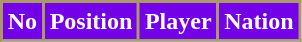<table class="wikitable sortable">
<tr>
<th style="color:#FFFFFF; background: #7300E6; border:2px solid #AB9767;">No</th>
<th style="color:#FFFFFF; background: #7300E6; border:2px solid #AB9767;">Position</th>
<th style="color:#FFFFFF; background: #7300E6; border:2px solid #AB9767;">Player</th>
<th style="color:#FFFFFF; background: #7300E6; border:2px solid #AB9767;">Nation</th>
</tr>
<tr>
</tr>
</table>
